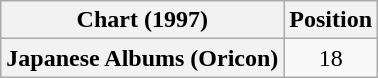<table class="wikitable plainrowheaders" style="text-align:center">
<tr>
<th scope="col">Chart (1997)</th>
<th scope="col">Position</th>
</tr>
<tr>
<th scope="row">Japanese Albums (Oricon)</th>
<td>18</td>
</tr>
</table>
